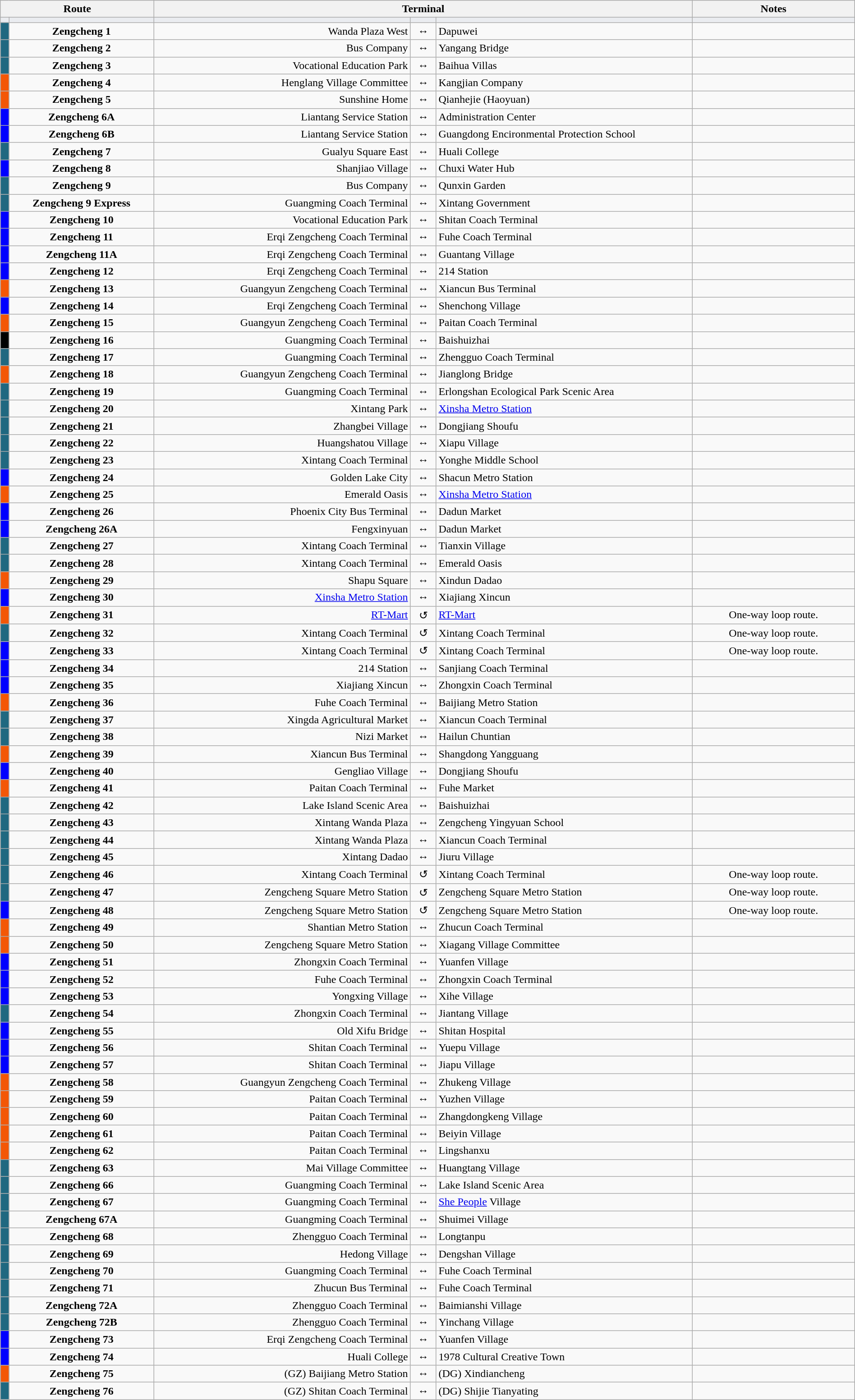<table class="wikitable sortable" style="width:100%; text-align:center;">
<tr>
<th colspan="2" width="18%">Route</th>
<th colspan="3">Terminal</th>
<th width="19%">Notes</th>
</tr>
<tr style="background:#EAECF0" height=0>
<td width="1%"></td>
<td></td>
<td width="30%"></td>
<td></td>
<td width="30%"></td>
<td></td>
</tr>
<tr>
<td style="background:#206880"></td>
<td><strong>Zengcheng 1</strong></td>
<td align=right>Wanda Plaza West</td>
<td>↔</td>
<td align=left>Dapuwei</td>
<td></td>
</tr>
<tr>
<td style="background:#206880"></td>
<td><strong>Zengcheng 2</strong></td>
<td align=right>Bus Company</td>
<td>↔</td>
<td align=left>Yangang Bridge</td>
<td></td>
</tr>
<tr>
<td style="background:#206880"></td>
<td><strong>Zengcheng 3</strong></td>
<td align=right>Vocational Education Park</td>
<td>↔</td>
<td align=left>Baihua Villas</td>
<td></td>
</tr>
<tr>
<td style="background:#f35706"></td>
<td><strong>Zengcheng 4</strong></td>
<td align=right>Henglang Village Committee</td>
<td>↔</td>
<td align=left>Kangjian Company</td>
<td></td>
</tr>
<tr>
<td style="background:#f35706"></td>
<td><strong>Zengcheng 5</strong></td>
<td align=right>Sunshine Home</td>
<td>↔</td>
<td align=left>Qianhejie (Haoyuan)</td>
<td></td>
</tr>
<tr>
<td style="background:blue"></td>
<td><strong>Zengcheng 6A</strong></td>
<td align=right>Liantang Service Station</td>
<td>↔</td>
<td align=left>Administration Center</td>
<td></td>
</tr>
<tr>
<td style="background:blue"></td>
<td><strong>Zengcheng 6B</strong></td>
<td align=right>Liantang Service Station</td>
<td>↔</td>
<td align=left>Guangdong Encironmental Protection School</td>
<td></td>
</tr>
<tr>
<td style="background:#206880"></td>
<td><strong>Zengcheng 7</strong></td>
<td align=right>Gualyu Square East</td>
<td>↔</td>
<td align=left>Huali College</td>
<td></td>
</tr>
<tr>
<td style="background:blue"></td>
<td><strong>Zengcheng 8</strong></td>
<td align=right>Shanjiao Village</td>
<td>↔</td>
<td align=left>Chuxi Water Hub</td>
<td></td>
</tr>
<tr>
<td style="background:#206880"></td>
<td><strong>Zengcheng 9</strong></td>
<td align=right>Bus Company</td>
<td>↔</td>
<td align=left>Qunxin Garden</td>
<td></td>
</tr>
<tr>
<td style="background:#206880"></td>
<td><strong>Zengcheng 9 Express</strong></td>
<td align=right>Guangming Coach Terminal</td>
<td>↔</td>
<td align=left>Xintang Government</td>
<td></td>
</tr>
<tr>
<td style="background:blue"></td>
<td><strong>Zengcheng 10</strong></td>
<td align=right>Vocational Education Park</td>
<td>↔</td>
<td align=left>Shitan Coach Terminal</td>
<td></td>
</tr>
<tr>
<td style="background:blue"></td>
<td><strong>Zengcheng 11</strong></td>
<td align=right>Erqi Zengcheng Coach Terminal</td>
<td>↔</td>
<td align=left>Fuhe Coach Terminal</td>
<td></td>
</tr>
<tr>
<td style="background:blue"></td>
<td><strong>Zengcheng 11A</strong></td>
<td align=right>Erqi Zengcheng Coach Terminal</td>
<td>↔</td>
<td align=left>Guantang Village</td>
<td></td>
</tr>
<tr>
<td style="background:blue"></td>
<td><strong>Zengcheng 12</strong></td>
<td align=right>Erqi Zengcheng Coach Terminal</td>
<td>↔</td>
<td align=left>214 Station</td>
<td></td>
</tr>
<tr>
<td style="background:#f35706"></td>
<td><strong>Zengcheng 13</strong></td>
<td align=right>Guangyun Zengcheng Coach Terminal</td>
<td>↔</td>
<td align=left>Xiancun Bus Terminal</td>
<td></td>
</tr>
<tr>
<td style="background:blue"></td>
<td><strong>Zengcheng 14</strong></td>
<td align=right>Erqi Zengcheng Coach Terminal</td>
<td>↔</td>
<td align=left>Shenchong Village</td>
<td></td>
</tr>
<tr>
<td style="background:#f35706"></td>
<td><strong>Zengcheng 15</strong></td>
<td align=right>Guangyun Zengcheng Coach Terminal</td>
<td>↔</td>
<td align=left>Paitan Coach Terminal</td>
<td></td>
</tr>
<tr>
<td style="background:black"></td>
<td><strong>Zengcheng 16</strong></td>
<td align=right>Guangming Coach Terminal</td>
<td>↔</td>
<td align=left>Baishuizhai</td>
<td></td>
</tr>
<tr>
<td style="background:#206880"></td>
<td><strong>Zengcheng 17</strong></td>
<td align=right>Guangming Coach Terminal</td>
<td>↔</td>
<td align=left>Zhengguo Coach Terminal</td>
<td></td>
</tr>
<tr>
<td style="background:#f35706"></td>
<td><strong>Zengcheng 18</strong></td>
<td align=right>Guangyun Zengcheng Coach Terminal</td>
<td>↔</td>
<td align=left>Jianglong Bridge</td>
<td></td>
</tr>
<tr>
<td style="background:#206880"></td>
<td><strong>Zengcheng 19</strong></td>
<td align=right>Guangming Coach Terminal</td>
<td>↔</td>
<td align=left>Erlongshan Ecological Park Scenic Area</td>
<td></td>
</tr>
<tr>
<td style="background:#206880"></td>
<td><strong>Zengcheng 20</strong></td>
<td align=right>Xintang Park</td>
<td>↔</td>
<td align=left><a href='#'>Xinsha Metro Station</a></td>
<td></td>
</tr>
<tr>
<td style="background:#206880"></td>
<td><strong>Zengcheng 21</strong></td>
<td align=right>Zhangbei Village</td>
<td>↔</td>
<td align=left>Dongjiang Shoufu</td>
<td></td>
</tr>
<tr>
<td style="background:#206880"></td>
<td><strong>Zengcheng 22</strong></td>
<td align=right>Huangshatou Village</td>
<td>↔</td>
<td align=left>Xiapu Village</td>
<td></td>
</tr>
<tr>
<td style="background:#206880"></td>
<td><strong>Zengcheng 23</strong></td>
<td align=right>Xintang Coach Terminal</td>
<td>↔</td>
<td align=left>Yonghe Middle School</td>
<td></td>
</tr>
<tr>
<td style="background:blue"></td>
<td><strong>Zengcheng 24</strong></td>
<td align=right>Golden Lake City</td>
<td>↔</td>
<td align=left>Shacun Metro Station</td>
<td></td>
</tr>
<tr>
<td style="background:#f35706"></td>
<td><strong>Zengcheng 25</strong></td>
<td align=right>Emerald Oasis</td>
<td>↔</td>
<td align=left><a href='#'>Xinsha Metro Station</a></td>
<td></td>
</tr>
<tr>
<td style="background:blue"></td>
<td><strong>Zengcheng 26</strong></td>
<td align=right>Phoenix City Bus Terminal</td>
<td>↔</td>
<td align=left>Dadun Market</td>
<td></td>
</tr>
<tr>
<td style="background:blue"></td>
<td><strong>Zengcheng 26A</strong></td>
<td align=right>Fengxinyuan</td>
<td>↔</td>
<td align=left>Dadun Market</td>
<td></td>
</tr>
<tr>
<td style="background:#206880"></td>
<td><strong>Zengcheng 27</strong></td>
<td align=right>Xintang Coach Terminal</td>
<td>↔</td>
<td align=left>Tianxin Village</td>
<td></td>
</tr>
<tr>
<td style="background:#206880"></td>
<td><strong>Zengcheng 28</strong></td>
<td align=right>Xintang Coach Terminal</td>
<td>↔</td>
<td align=left>Emerald Oasis</td>
<td></td>
</tr>
<tr>
<td style="background:#f35706"></td>
<td><strong>Zengcheng 29</strong></td>
<td align=right>Shapu Square</td>
<td>↔</td>
<td align=left>Xindun Dadao</td>
<td></td>
</tr>
<tr>
<td style="background:blue"></td>
<td><strong>Zengcheng 30</strong></td>
<td align=right><a href='#'>Xinsha Metro Station</a></td>
<td>↔</td>
<td align=left>Xiajiang Xincun</td>
<td></td>
</tr>
<tr>
<td style="background:#f35706"></td>
<td><strong>Zengcheng 31</strong></td>
<td align=right><a href='#'>RT-Mart</a></td>
<td>↺</td>
<td align=left><a href='#'>RT-Mart</a></td>
<td>One-way loop route.</td>
</tr>
<tr>
<td style="background:#206880"></td>
<td><strong>Zengcheng 32</strong></td>
<td align=right>Xintang Coach Terminal</td>
<td>↺</td>
<td align=left>Xintang Coach Terminal</td>
<td>One-way loop route.</td>
</tr>
<tr>
<td style="background:blue"></td>
<td><strong>Zengcheng 33</strong></td>
<td align=right>Xintang Coach Terminal</td>
<td>↺</td>
<td align=left>Xintang Coach Terminal</td>
<td>One-way loop route.</td>
</tr>
<tr>
<td style="background:blue"></td>
<td><strong>Zengcheng 34</strong></td>
<td align=right>214 Station</td>
<td>↔</td>
<td align=left>Sanjiang Coach Terminal</td>
<td></td>
</tr>
<tr>
<td style="background:blue"></td>
<td><strong>Zengcheng 35</strong></td>
<td align=right>Xiajiang Xincun</td>
<td>↔</td>
<td align=left>Zhongxin Coach Terminal</td>
<td></td>
</tr>
<tr>
<td style="background:#f35706"></td>
<td><strong>Zengcheng 36</strong></td>
<td align=right>Fuhe Coach Terminal</td>
<td>↔</td>
<td align=left>Baijiang Metro Station</td>
<td></td>
</tr>
<tr>
<td style="background:#206880"></td>
<td><strong>Zengcheng 37</strong></td>
<td align=right>Xingda Agricultural Market</td>
<td>↔</td>
<td align=left>Xiancun Coach Terminal</td>
<td></td>
</tr>
<tr>
<td style="background:#206880"></td>
<td><strong>Zengcheng 38</strong></td>
<td align=right>Nizi Market</td>
<td>↔</td>
<td align=left>Hailun Chuntian</td>
<td></td>
</tr>
<tr>
<td style="background:#f35706"></td>
<td><strong>Zengcheng 39</strong></td>
<td align=right>Xiancun Bus Terminal</td>
<td>↔</td>
<td align=left>Shangdong Yangguang</td>
<td></td>
</tr>
<tr>
<td style="background:blue"></td>
<td><strong>Zengcheng 40</strong></td>
<td align=right>Gengliao Village</td>
<td>↔</td>
<td align=left>Dongjiang Shoufu</td>
<td></td>
</tr>
<tr>
<td style="background:#f35706"></td>
<td><strong>Zengcheng 41</strong></td>
<td align=right>Paitan Coach Terminal</td>
<td>↔</td>
<td align=left>Fuhe Market</td>
<td></td>
</tr>
<tr>
<td style="background:#206880"></td>
<td><strong>Zengcheng 42</strong></td>
<td align=right>Lake Island Scenic Area</td>
<td>↔</td>
<td align=left>Baishuizhai</td>
<td></td>
</tr>
<tr>
<td style="background:#206880"></td>
<td><strong>Zengcheng 43</strong></td>
<td align=right>Xintang Wanda Plaza</td>
<td>↔</td>
<td align=left>Zengcheng Yingyuan School</td>
<td></td>
</tr>
<tr>
<td style="background:#206880"></td>
<td><strong>Zengcheng 44</strong></td>
<td align=right>Xintang Wanda Plaza</td>
<td>↔</td>
<td align=left>Xiancun Coach Terminal</td>
<td></td>
</tr>
<tr>
<td style="background:#206880"></td>
<td><strong>Zengcheng 45</strong></td>
<td align=right>Xintang Dadao</td>
<td>↔</td>
<td align=left>Jiuru Village</td>
<td></td>
</tr>
<tr>
<td style="background:#206880"></td>
<td><strong>Zengcheng 46</strong></td>
<td align=right>Xintang Coach Terminal</td>
<td>↺</td>
<td align=left>Xintang Coach Terminal</td>
<td>One-way loop route.</td>
</tr>
<tr>
<td style="background:#206880"></td>
<td><strong>Zengcheng 47</strong></td>
<td align=right>Zengcheng Square Metro Station</td>
<td>↺</td>
<td align=left>Zengcheng Square Metro Station</td>
<td>One-way loop route.</td>
</tr>
<tr>
<td style="background:blue"></td>
<td><strong>Zengcheng 48</strong></td>
<td align=right>Zengcheng Square Metro Station</td>
<td>↺</td>
<td align=left>Zengcheng Square Metro Station</td>
<td>One-way loop route.</td>
</tr>
<tr>
<td style="background:#f35706"></td>
<td><strong>Zengcheng 49</strong></td>
<td align=right>Shantian Metro Station</td>
<td>↔</td>
<td align=left>Zhucun Coach Terminal</td>
<td></td>
</tr>
<tr>
<td style="background:#f35706"></td>
<td><strong>Zengcheng 50</strong></td>
<td align=right>Zengcheng Square Metro Station</td>
<td>↔</td>
<td align=left>Xiagang Village Committee</td>
<td></td>
</tr>
<tr>
<td style="background:blue"></td>
<td><strong>Zengcheng 51</strong></td>
<td align=right>Zhongxin Coach Terminal</td>
<td>↔</td>
<td align=left>Yuanfen Village</td>
<td></td>
</tr>
<tr>
<td style="background:blue"></td>
<td><strong>Zengcheng 52</strong></td>
<td align=right>Fuhe Coach Terminal</td>
<td>↔</td>
<td align=left>Zhongxin Coach Terminal</td>
<td></td>
</tr>
<tr>
<td style="background:blue"></td>
<td><strong>Zengcheng 53</strong></td>
<td align=right>Yongxing Village</td>
<td>↔</td>
<td align=left>Xihe Village</td>
<td></td>
</tr>
<tr>
<td style="background:#206880"></td>
<td><strong>Zengcheng 54</strong></td>
<td align=right>Zhongxin Coach Terminal</td>
<td>↔</td>
<td align=left>Jiantang Village</td>
<td></td>
</tr>
<tr>
<td style="background:blue"></td>
<td><strong>Zengcheng 55</strong></td>
<td align=right>Old Xifu Bridge</td>
<td>↔</td>
<td align=left>Shitan Hospital</td>
<td></td>
</tr>
<tr>
<td style="background:blue"></td>
<td><strong>Zengcheng 56</strong></td>
<td align=right>Shitan Coach Terminal</td>
<td>↔</td>
<td align=left>Yuepu Village</td>
<td></td>
</tr>
<tr>
<td style="background:blue"></td>
<td><strong>Zengcheng 57</strong></td>
<td align=right>Shitan Coach Terminal</td>
<td>↔</td>
<td align=left>Jiapu Village</td>
<td></td>
</tr>
<tr>
<td style="background:#f35706"></td>
<td><strong>Zengcheng 58</strong></td>
<td align=right>Guangyun Zengcheng Coach Terminal</td>
<td>↔</td>
<td align=left>Zhukeng Village</td>
<td></td>
</tr>
<tr>
<td style="background:#f35706"></td>
<td><strong>Zengcheng 59</strong></td>
<td align=right>Paitan Coach Terminal</td>
<td>↔</td>
<td align=left>Yuzhen Village</td>
<td></td>
</tr>
<tr>
<td style="background:#f35706"></td>
<td><strong>Zengcheng 60</strong></td>
<td align=right>Paitan Coach Terminal</td>
<td>↔</td>
<td align=left>Zhangdongkeng Village</td>
<td></td>
</tr>
<tr>
<td style="background:#f35706"></td>
<td><strong>Zengcheng 61</strong></td>
<td align=right>Paitan Coach Terminal</td>
<td>↔</td>
<td align=left>Beiyin Village</td>
<td></td>
</tr>
<tr>
<td style="background:#f35706"></td>
<td><strong>Zengcheng 62</strong></td>
<td align=right>Paitan Coach Terminal</td>
<td>↔</td>
<td align=left>Lingshanxu</td>
<td></td>
</tr>
<tr>
<td style="background:#206880"></td>
<td><strong>Zengcheng 63</strong></td>
<td align=right>Mai Village Committee</td>
<td>↔</td>
<td align=left>Huangtang Village</td>
<td></td>
</tr>
<tr>
<td style="background:#206880"></td>
<td><strong>Zengcheng 66</strong></td>
<td align=right>Guangming Coach Terminal</td>
<td>↔</td>
<td align=left>Lake Island Scenic Area</td>
<td></td>
</tr>
<tr>
<td style="background:#206880"></td>
<td><strong>Zengcheng 67</strong></td>
<td align=right>Guangming Coach Terminal</td>
<td>↔</td>
<td align=left><a href='#'>She People</a> Village</td>
<td></td>
</tr>
<tr>
<td style="background:#206880"></td>
<td><strong>Zengcheng 67A</strong></td>
<td align=right>Guangming Coach Terminal</td>
<td>↔</td>
<td align=left>Shuimei Village</td>
<td></td>
</tr>
<tr>
<td style="background:#206880"></td>
<td><strong>Zengcheng 68</strong></td>
<td align=right>Zhengguo Coach Terminal</td>
<td>↔</td>
<td align=left>Longtanpu</td>
<td></td>
</tr>
<tr>
<td style="background:#206880"></td>
<td><strong>Zengcheng 69</strong></td>
<td align=right>Hedong Village</td>
<td>↔</td>
<td align=left>Dengshan Village</td>
<td></td>
</tr>
<tr>
<td style="background:#206880"></td>
<td><strong>Zengcheng 70</strong></td>
<td align=right>Guangming Coach Terminal</td>
<td>↔</td>
<td align=left>Fuhe Coach Terminal</td>
<td></td>
</tr>
<tr>
<td style="background:#206880"></td>
<td><strong>Zengcheng 71</strong></td>
<td align=right>Zhucun Bus Terminal</td>
<td>↔</td>
<td align=left>Fuhe Coach Terminal</td>
<td></td>
</tr>
<tr>
<td style="background:#206880"></td>
<td><strong>Zengcheng 72A</strong></td>
<td align=right>Zhengguo Coach Terminal</td>
<td>↔</td>
<td align=left>Baimianshi Village</td>
<td></td>
</tr>
<tr>
<td style="background:#206880"></td>
<td><strong>Zengcheng 72B</strong></td>
<td align=right>Zhengguo Coach Terminal</td>
<td>↔</td>
<td align=left>Yinchang Village</td>
<td></td>
</tr>
<tr>
<td style="background:blue"></td>
<td><strong>Zengcheng 73</strong></td>
<td align=right>Erqi Zengcheng Coach Terminal</td>
<td>↔</td>
<td align=left>Yuanfen Village</td>
<td></td>
</tr>
<tr>
<td style="background:blue"></td>
<td><strong>Zengcheng 74</strong></td>
<td align=right>Huali College</td>
<td>↔</td>
<td align=left>1978 Cultural Creative Town</td>
<td></td>
</tr>
<tr>
<td style="background:#f35706"></td>
<td><strong>Zengcheng 75</strong></td>
<td align=right>(GZ) Baijiang Metro Station</td>
<td>↔</td>
<td align=left>(DG) Xindiancheng</td>
<td></td>
</tr>
<tr>
<td style="background:#206880"></td>
<td><strong>Zengcheng 76</strong></td>
<td align=right>(GZ) Shitan Coach Terminal</td>
<td>↔</td>
<td align=left>(DG) Shijie Tianyating</td>
<td></td>
</tr>
</table>
